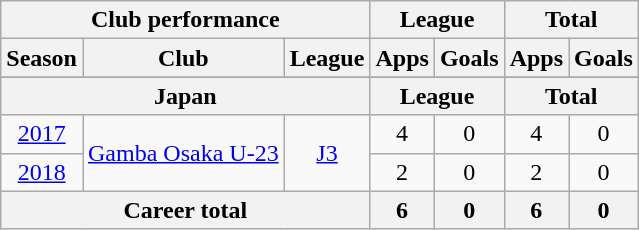<table class="wikitable" style="text-align:center">
<tr>
<th colspan=3>Club performance</th>
<th colspan=2>League</th>
<th colspan=2>Total</th>
</tr>
<tr>
<th>Season</th>
<th>Club</th>
<th>League</th>
<th>Apps</th>
<th>Goals</th>
<th>Apps</th>
<th>Goals</th>
</tr>
<tr>
</tr>
<tr>
<th colspan=3>Japan</th>
<th colspan=2>League</th>
<th colspan=2>Total</th>
</tr>
<tr>
<td><a href='#'>2017</a></td>
<td rowspan=2><a href='#'>Gamba Osaka U-23</a></td>
<td rowspan=2><a href='#'>J3</a></td>
<td>4</td>
<td>0</td>
<td>4</td>
<td>0</td>
</tr>
<tr>
<td><a href='#'>2018</a></td>
<td>2</td>
<td>0</td>
<td>2</td>
<td>0</td>
</tr>
<tr>
<th colspan=3>Career total</th>
<th>6</th>
<th>0</th>
<th>6</th>
<th>0</th>
</tr>
</table>
